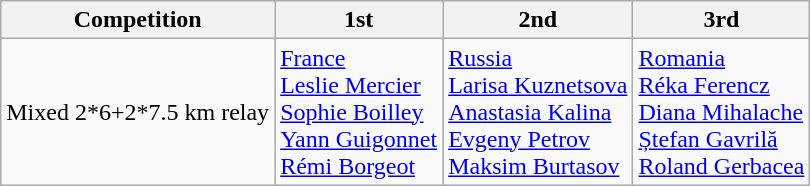<table class="wikitable">
<tr>
<th>Competition</th>
<th>1st</th>
<th>2nd</th>
<th>3rd</th>
</tr>
<tr>
<td>Mixed 2*6+2*7.5 km relay</td>
<td> <a href='#'>France</a><br><a href='#'>Leslie Mercier</a><br><a href='#'>Sophie Boilley</a><br><a href='#'>Yann Guigonnet</a><br><a href='#'>Rémi Borgeot</a></td>
<td> <a href='#'>Russia</a><br><a href='#'>Larisa Kuznetsova</a><br><a href='#'>Anastasia Kalina</a><br><a href='#'>Evgeny Petrov</a><br><a href='#'>Maksim Burtasov</a></td>
<td> <a href='#'>Romania</a><br><a href='#'>Réka Ferencz</a><br><a href='#'>Diana Mihalache</a><br><a href='#'>Ștefan Gavrilă</a><br><a href='#'>Roland Gerbacea</a></td>
</tr>
</table>
